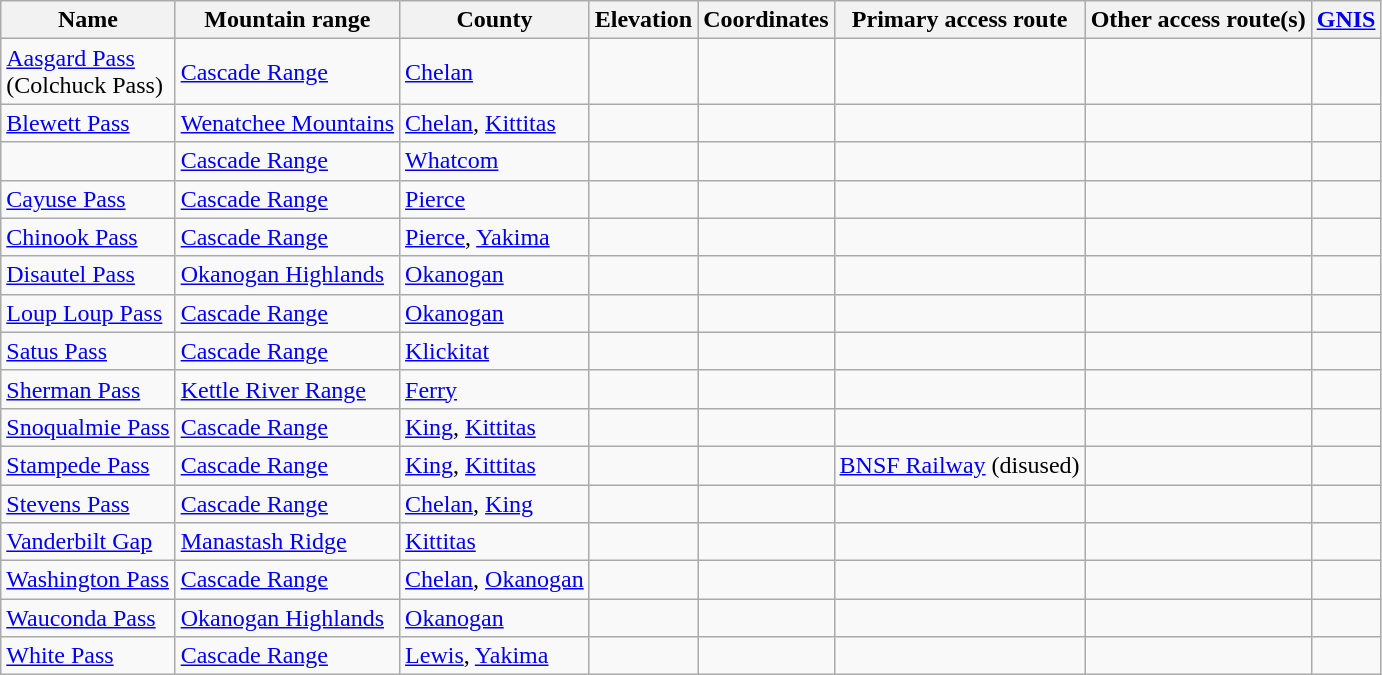<table class="wikitable sortable">
<tr>
<th>Name</th>
<th>Mountain range</th>
<th>County</th>
<th>Elevation</th>
<th>Coordinates</th>
<th>Primary access route</th>
<th>Other access route(s)</th>
<th><a href='#'>GNIS</a></th>
</tr>
<tr>
<td><a href='#'>Aasgard Pass</a><br>(Colchuck Pass)</td>
<td><a href='#'>Cascade Range</a></td>
<td><a href='#'>Chelan</a></td>
<td></td>
<td></td>
<td></td>
<td></td>
<td></td>
</tr>
<tr>
<td><a href='#'>Blewett Pass</a></td>
<td><a href='#'>Wenatchee Mountains</a></td>
<td><a href='#'>Chelan</a>, <a href='#'>Kittitas</a></td>
<td></td>
<td></td>
<td></td>
<td></td>
<td></td>
</tr>
<tr>
<td></td>
<td><a href='#'>Cascade Range</a></td>
<td><a href='#'>Whatcom</a></td>
<td></td>
<td></td>
<td></td>
<td></td>
</tr>
<tr>
<td><a href='#'>Cayuse Pass</a></td>
<td><a href='#'>Cascade Range</a></td>
<td><a href='#'>Pierce</a></td>
<td></td>
<td></td>
<td><br></td>
<td></td>
<td></td>
</tr>
<tr>
<td><a href='#'>Chinook Pass</a></td>
<td><a href='#'>Cascade Range</a></td>
<td><a href='#'>Pierce</a>, <a href='#'>Yakima</a></td>
<td></td>
<td></td>
<td></td>
<td></td>
<td></td>
</tr>
<tr>
<td><a href='#'>Disautel Pass</a></td>
<td><a href='#'>Okanogan Highlands</a></td>
<td><a href='#'>Okanogan</a></td>
<td></td>
<td></td>
<td></td>
<td></td>
<td></td>
</tr>
<tr>
<td><a href='#'>Loup Loup Pass</a></td>
<td><a href='#'>Cascade Range</a></td>
<td><a href='#'>Okanogan</a></td>
<td></td>
<td></td>
<td></td>
<td></td>
<td></td>
</tr>
<tr>
<td><a href='#'>Satus Pass</a></td>
<td><a href='#'>Cascade Range</a></td>
<td><a href='#'>Klickitat</a></td>
<td></td>
<td></td>
<td></td>
<td></td>
<td></td>
</tr>
<tr>
<td><a href='#'>Sherman Pass</a></td>
<td><a href='#'>Kettle River Range</a></td>
<td><a href='#'>Ferry</a></td>
<td></td>
<td></td>
<td></td>
<td></td>
<td></td>
</tr>
<tr>
<td><a href='#'>Snoqualmie Pass</a></td>
<td><a href='#'>Cascade Range</a></td>
<td><a href='#'>King</a>, <a href='#'>Kittitas</a></td>
<td></td>
<td></td>
<td></td>
<td></td>
<td></td>
</tr>
<tr>
<td><a href='#'>Stampede Pass</a></td>
<td><a href='#'>Cascade Range</a></td>
<td><a href='#'>King</a>, <a href='#'>Kittitas</a></td>
<td></td>
<td></td>
<td><a href='#'>BNSF Railway</a> (disused)</td>
<td></td>
<td></td>
</tr>
<tr>
<td><a href='#'>Stevens Pass</a></td>
<td><a href='#'>Cascade Range</a></td>
<td><a href='#'>Chelan</a>, <a href='#'>King</a></td>
<td></td>
<td></td>
<td></td>
<td></td>
<td></td>
</tr>
<tr>
<td><a href='#'>Vanderbilt Gap</a></td>
<td><a href='#'>Manastash Ridge</a></td>
<td><a href='#'>Kittitas</a></td>
<td></td>
<td></td>
<td></td>
<td></td>
<td></td>
</tr>
<tr>
<td><a href='#'>Washington Pass</a></td>
<td><a href='#'>Cascade Range</a></td>
<td><a href='#'>Chelan</a>, <a href='#'>Okanogan</a></td>
<td></td>
<td></td>
<td></td>
<td></td>
<td></td>
</tr>
<tr>
<td><a href='#'>Wauconda Pass</a></td>
<td><a href='#'>Okanogan Highlands</a></td>
<td><a href='#'>Okanogan</a></td>
<td></td>
<td></td>
<td></td>
<td></td>
<td></td>
</tr>
<tr>
<td><a href='#'>White Pass</a></td>
<td><a href='#'>Cascade Range</a></td>
<td><a href='#'>Lewis</a>, <a href='#'>Yakima</a></td>
<td></td>
<td></td>
<td></td>
<td></td>
<td></td>
</tr>
</table>
